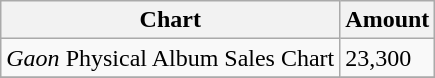<table class="wikitable">
<tr>
<th>Chart</th>
<th>Amount</th>
</tr>
<tr>
<td><em>Gaon</em> Physical Album Sales Chart</td>
<td>23,300</td>
</tr>
<tr>
</tr>
</table>
